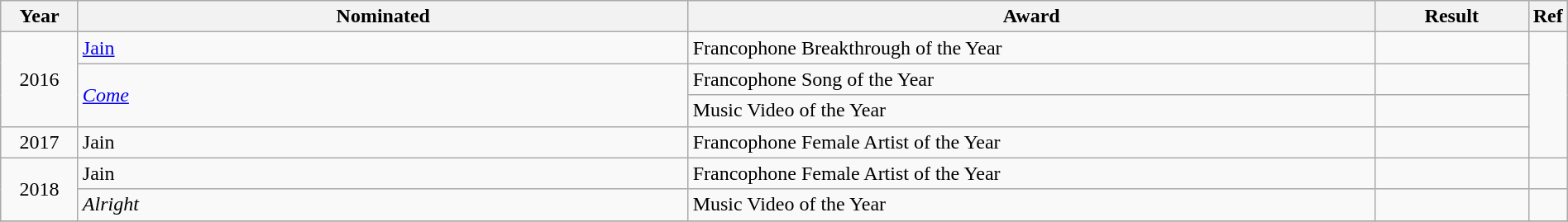<table class="wikitable" style="width:100%;">
<tr>
<th width=5%>Year</th>
<th style="width:40%;">Nominated</th>
<th style="width:45%;">Award</th>
<th style="width:10%;">Result</th>
<th style="width:5%;">Ref</th>
</tr>
<tr>
<td rowspan="3" align="center">2016</td>
<td><a href='#'>Jain</a></td>
<td>Francophone Breakthrough of the Year</td>
<td></td>
<td rowspan="4" align="center"></td>
</tr>
<tr>
<td rowspan="2"><a href='#'><em>Come</em></a></td>
<td>Francophone Song of the Year</td>
<td></td>
</tr>
<tr>
<td>Music Video of the Year</td>
<td></td>
</tr>
<tr>
<td align="center">2017</td>
<td>Jain</td>
<td>Francophone Female Artist of the Year</td>
<td></td>
</tr>
<tr>
<td rowspan="2" align="center">2018</td>
<td>Jain</td>
<td>Francophone Female Artist of the Year</td>
<td></td>
</tr>
<tr>
<td><em>Alright</em></td>
<td>Music Video of the Year</td>
<td></td>
<td></td>
</tr>
<tr>
</tr>
</table>
